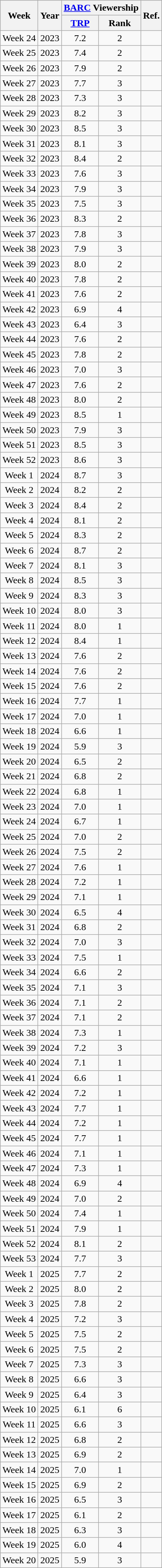<table class="wikitable sortable" style="text-align:center">
<tr>
<th rowspan="2">Week</th>
<th rowspan="2">Year</th>
<th colspan="2"><a href='#'>BARC</a> Viewership</th>
<th rowspan="2">Ref.</th>
</tr>
<tr>
<th><a href='#'>TRP</a></th>
<th>Rank</th>
</tr>
<tr>
<td>Week 24</td>
<td>2023</td>
<td>7.2</td>
<td>2</td>
<td></td>
</tr>
<tr>
<td>Week 25</td>
<td>2023</td>
<td>7.4</td>
<td>2</td>
<td></td>
</tr>
<tr>
<td>Week 26</td>
<td>2023</td>
<td>7.9</td>
<td>2</td>
<td></td>
</tr>
<tr>
<td>Week 27</td>
<td>2023</td>
<td>7.7</td>
<td>3</td>
<td></td>
</tr>
<tr>
<td>Week 28</td>
<td>2023</td>
<td>7.3</td>
<td>3</td>
<td></td>
</tr>
<tr>
<td>Week 29</td>
<td>2023</td>
<td>8.2</td>
<td>3</td>
<td></td>
</tr>
<tr>
<td>Week 30</td>
<td>2023</td>
<td>8.5</td>
<td>3</td>
<td></td>
</tr>
<tr>
<td>Week 31</td>
<td>2023</td>
<td>8.1</td>
<td>3</td>
<td></td>
</tr>
<tr>
<td>Week 32</td>
<td>2023</td>
<td>8.4</td>
<td>2</td>
<td></td>
</tr>
<tr>
<td>Week 33</td>
<td>2023</td>
<td>7.6</td>
<td>3</td>
<td></td>
</tr>
<tr>
<td>Week 34</td>
<td>2023</td>
<td>7.9</td>
<td>3</td>
<td></td>
</tr>
<tr>
<td>Week 35</td>
<td>2023</td>
<td>7.5</td>
<td>3</td>
<td></td>
</tr>
<tr>
<td>Week 36</td>
<td>2023</td>
<td>8.3</td>
<td>2</td>
<td></td>
</tr>
<tr>
<td>Week 37</td>
<td>2023</td>
<td>7.8</td>
<td>3</td>
<td></td>
</tr>
<tr>
<td>Week 38</td>
<td>2023</td>
<td>7.9</td>
<td>3</td>
<td></td>
</tr>
<tr>
<td>Week 39</td>
<td>2023</td>
<td>8.0</td>
<td>2</td>
<td></td>
</tr>
<tr>
<td>Week 40</td>
<td>2023</td>
<td>7.8</td>
<td>2</td>
<td></td>
</tr>
<tr>
<td>Week 41</td>
<td>2023</td>
<td>7.6</td>
<td>2</td>
<td></td>
</tr>
<tr>
<td>Week 42</td>
<td>2023</td>
<td>6.9</td>
<td>4</td>
<td></td>
</tr>
<tr>
<td>Week 43</td>
<td>2023</td>
<td>6.4</td>
<td>3</td>
<td></td>
</tr>
<tr>
<td>Week 44</td>
<td>2023</td>
<td>7.6</td>
<td>2</td>
<td></td>
</tr>
<tr>
<td>Week 45</td>
<td>2023</td>
<td>7.8</td>
<td>2</td>
<td></td>
</tr>
<tr>
<td>Week 46</td>
<td>2023</td>
<td>7.0</td>
<td>3</td>
<td></td>
</tr>
<tr>
<td>Week 47</td>
<td>2023</td>
<td>7.6</td>
<td>2</td>
<td></td>
</tr>
<tr>
<td>Week 48</td>
<td>2023</td>
<td>8.0</td>
<td>2</td>
<td></td>
</tr>
<tr>
<td>Week 49</td>
<td>2023</td>
<td>8.5</td>
<td>1</td>
<td></td>
</tr>
<tr>
<td>Week 50</td>
<td>2023</td>
<td>7.9</td>
<td>3</td>
<td></td>
</tr>
<tr>
<td>Week 51</td>
<td>2023</td>
<td>8.5</td>
<td>3</td>
<td></td>
</tr>
<tr>
<td>Week 52</td>
<td>2023</td>
<td>8.6</td>
<td>3</td>
<td></td>
</tr>
<tr>
<td>Week 1</td>
<td>2024</td>
<td>8.7</td>
<td>3</td>
<td></td>
</tr>
<tr>
<td>Week 2</td>
<td>2024</td>
<td>8.2</td>
<td>2</td>
<td></td>
</tr>
<tr>
<td>Week 3</td>
<td>2024</td>
<td>8.4</td>
<td>2</td>
<td></td>
</tr>
<tr>
<td>Week 4</td>
<td>2024</td>
<td>8.1</td>
<td>2</td>
<td></td>
</tr>
<tr>
<td>Week 5</td>
<td>2024</td>
<td>8.3</td>
<td>2</td>
<td></td>
</tr>
<tr>
<td>Week 6</td>
<td>2024</td>
<td>8.7</td>
<td>2</td>
<td></td>
</tr>
<tr>
<td>Week 7</td>
<td>2024</td>
<td>8.1</td>
<td>3</td>
<td></td>
</tr>
<tr>
<td>Week 8</td>
<td>2024</td>
<td>8.5</td>
<td>3</td>
<td></td>
</tr>
<tr>
<td>Week 9</td>
<td>2024</td>
<td>8.3</td>
<td>3</td>
<td></td>
</tr>
<tr>
<td>Week 10</td>
<td>2024</td>
<td>8.0</td>
<td>3</td>
<td></td>
</tr>
<tr>
<td>Week 11</td>
<td>2024</td>
<td>8.0</td>
<td>1</td>
<td></td>
</tr>
<tr>
<td>Week 12</td>
<td>2024</td>
<td>8.4</td>
<td>1</td>
<td></td>
</tr>
<tr>
<td>Week 13</td>
<td>2024</td>
<td>7.6</td>
<td>2</td>
<td></td>
</tr>
<tr>
<td>Week 14</td>
<td>2024</td>
<td>7.6</td>
<td>2</td>
<td></td>
</tr>
<tr>
<td>Week 15</td>
<td>2024</td>
<td>7.6</td>
<td>2</td>
<td></td>
</tr>
<tr>
<td>Week 16</td>
<td>2024</td>
<td>7.7</td>
<td>1</td>
<td></td>
</tr>
<tr>
<td>Week 17</td>
<td>2024</td>
<td>7.0</td>
<td>1</td>
<td></td>
</tr>
<tr>
<td>Week 18</td>
<td>2024</td>
<td>6.6</td>
<td>1</td>
<td></td>
</tr>
<tr>
<td>Week 19</td>
<td>2024</td>
<td>5.9</td>
<td>3</td>
<td></td>
</tr>
<tr>
<td>Week 20</td>
<td>2024</td>
<td>6.5</td>
<td>2</td>
<td></td>
</tr>
<tr>
<td>Week 21</td>
<td>2024</td>
<td>6.8</td>
<td>2</td>
<td></td>
</tr>
<tr>
<td>Week 22</td>
<td>2024</td>
<td>6.8</td>
<td>1</td>
<td></td>
</tr>
<tr>
<td>Week 23</td>
<td>2024</td>
<td>7.0</td>
<td>1</td>
<td></td>
</tr>
<tr>
<td>Week 24</td>
<td>2024</td>
<td>6.7</td>
<td>1</td>
<td></td>
</tr>
<tr>
<td>Week 25</td>
<td>2024</td>
<td>7.0</td>
<td>2</td>
<td></td>
</tr>
<tr>
<td>Week 26</td>
<td>2024</td>
<td>7.5</td>
<td>2</td>
<td></td>
</tr>
<tr>
<td>Week 27</td>
<td>2024</td>
<td>7.6</td>
<td>1</td>
<td></td>
</tr>
<tr>
<td>Week 28</td>
<td>2024</td>
<td>7.2</td>
<td>1</td>
<td></td>
</tr>
<tr>
<td>Week 29</td>
<td>2024</td>
<td>7.1</td>
<td>1</td>
<td></td>
</tr>
<tr>
<td>Week 30</td>
<td>2024</td>
<td>6.5</td>
<td>4</td>
<td></td>
</tr>
<tr>
<td>Week 31</td>
<td>2024</td>
<td>6.8</td>
<td>2</td>
<td></td>
</tr>
<tr>
<td>Week 32</td>
<td>2024</td>
<td>7.0</td>
<td>3</td>
<td></td>
</tr>
<tr>
<td>Week 33</td>
<td>2024</td>
<td>7.5</td>
<td>1</td>
<td></td>
</tr>
<tr>
<td>Week 34</td>
<td>2024</td>
<td>6.6</td>
<td>2</td>
<td></td>
</tr>
<tr>
<td>Week 35</td>
<td>2024</td>
<td>7.1</td>
<td>3</td>
<td></td>
</tr>
<tr>
<td>Week 36</td>
<td>2024</td>
<td>7.1</td>
<td>2</td>
<td></td>
</tr>
<tr>
<td>Week 37</td>
<td>2024</td>
<td>7.1</td>
<td>2</td>
<td></td>
</tr>
<tr>
<td>Week 38</td>
<td>2024</td>
<td>7.3</td>
<td>1</td>
<td></td>
</tr>
<tr>
<td>Week 39</td>
<td>2024</td>
<td>7.2</td>
<td>3</td>
<td></td>
</tr>
<tr>
<td>Week 40</td>
<td>2024</td>
<td>7.1</td>
<td>1</td>
<td></td>
</tr>
<tr>
<td>Week 41</td>
<td>2024</td>
<td>6.6</td>
<td>1</td>
<td></td>
</tr>
<tr>
<td>Week 42</td>
<td>2024</td>
<td>7.2</td>
<td>1</td>
<td></td>
</tr>
<tr>
<td>Week 43</td>
<td>2024</td>
<td>7.7</td>
<td>1</td>
<td></td>
</tr>
<tr>
<td>Week 44</td>
<td>2024</td>
<td>7.2</td>
<td>1</td>
<td></td>
</tr>
<tr>
<td>Week 45</td>
<td>2024</td>
<td>7.7</td>
<td>1</td>
<td></td>
</tr>
<tr>
<td>Week 46</td>
<td>2024</td>
<td>7.1</td>
<td>1</td>
<td></td>
</tr>
<tr>
<td>Week 47</td>
<td>2024</td>
<td>7.3</td>
<td>1</td>
<td></td>
</tr>
<tr>
<td>Week 48</td>
<td>2024</td>
<td>6.9</td>
<td>4</td>
<td></td>
</tr>
<tr>
<td>Week 49</td>
<td>2024</td>
<td>7.0</td>
<td>2</td>
<td></td>
</tr>
<tr>
<td>Week 50</td>
<td>2024</td>
<td>7.4</td>
<td>1</td>
<td></td>
</tr>
<tr>
<td>Week 51</td>
<td>2024</td>
<td>7.9</td>
<td>1</td>
<td></td>
</tr>
<tr>
<td>Week 52</td>
<td>2024</td>
<td>8.1</td>
<td>2</td>
<td></td>
</tr>
<tr>
<td>Week 53</td>
<td>2024</td>
<td>7.7</td>
<td>3</td>
<td></td>
</tr>
<tr>
<td>Week 1</td>
<td>2025</td>
<td>7.7</td>
<td>2</td>
<td></td>
</tr>
<tr>
<td>Week 2</td>
<td>2025</td>
<td>8.0</td>
<td>2</td>
<td></td>
</tr>
<tr>
<td>Week 3</td>
<td>2025</td>
<td>7.8</td>
<td>2</td>
<td></td>
</tr>
<tr>
<td>Week 4</td>
<td>2025</td>
<td>7.2</td>
<td>3</td>
<td></td>
</tr>
<tr>
<td>Week 5</td>
<td>2025</td>
<td>7.5</td>
<td>2</td>
<td></td>
</tr>
<tr>
<td>Week 6</td>
<td>2025</td>
<td>7.5</td>
<td>2</td>
<td></td>
</tr>
<tr>
<td>Week 7</td>
<td>2025</td>
<td>7.3</td>
<td>3</td>
<td></td>
</tr>
<tr>
<td>Week 8</td>
<td>2025</td>
<td>6.6</td>
<td>3</td>
<td></td>
</tr>
<tr>
<td>Week 9</td>
<td>2025</td>
<td>6.4</td>
<td>3</td>
<td></td>
</tr>
<tr>
<td>Week 10</td>
<td>2025</td>
<td>6.1</td>
<td>6</td>
<td></td>
</tr>
<tr>
<td>Week 11</td>
<td>2025</td>
<td>6.6</td>
<td>3</td>
<td></td>
</tr>
<tr>
<td>Week 12</td>
<td>2025</td>
<td>6.8</td>
<td>2</td>
<td></td>
</tr>
<tr>
<td>Week 13</td>
<td>2025</td>
<td>6.9</td>
<td>2</td>
<td></td>
</tr>
<tr>
<td>Week 14</td>
<td>2025</td>
<td>7.0</td>
<td>1</td>
<td></td>
</tr>
<tr>
<td>Week 15</td>
<td>2025</td>
<td>6.9</td>
<td>2</td>
<td></td>
</tr>
<tr>
<td>Week 16</td>
<td>2025</td>
<td>6.5</td>
<td>3</td>
<td></td>
</tr>
<tr>
<td>Week 17</td>
<td>2025</td>
<td>6.1</td>
<td>2</td>
<td></td>
</tr>
<tr>
<td>Week 18</td>
<td>2025</td>
<td>6.3</td>
<td>3</td>
<td></td>
</tr>
<tr>
<td>Week 19</td>
<td>2025</td>
<td>6.0</td>
<td>4</td>
<td></td>
</tr>
<tr>
<td>Week 20</td>
<td>2025</td>
<td>5.9</td>
<td>3</td>
<td></td>
</tr>
</table>
